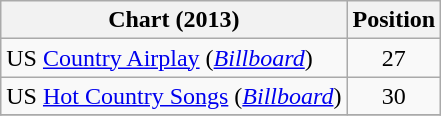<table class="wikitable sortable">
<tr>
<th scope="col">Chart (2013)</th>
<th scope="col">Position</th>
</tr>
<tr>
<td>US <a href='#'>Country Airplay</a> (<em><a href='#'>Billboard</a></em>)</td>
<td align="center">27</td>
</tr>
<tr>
<td>US <a href='#'>Hot Country Songs</a> (<em><a href='#'>Billboard</a></em>)</td>
<td align="center">30</td>
</tr>
<tr>
</tr>
</table>
